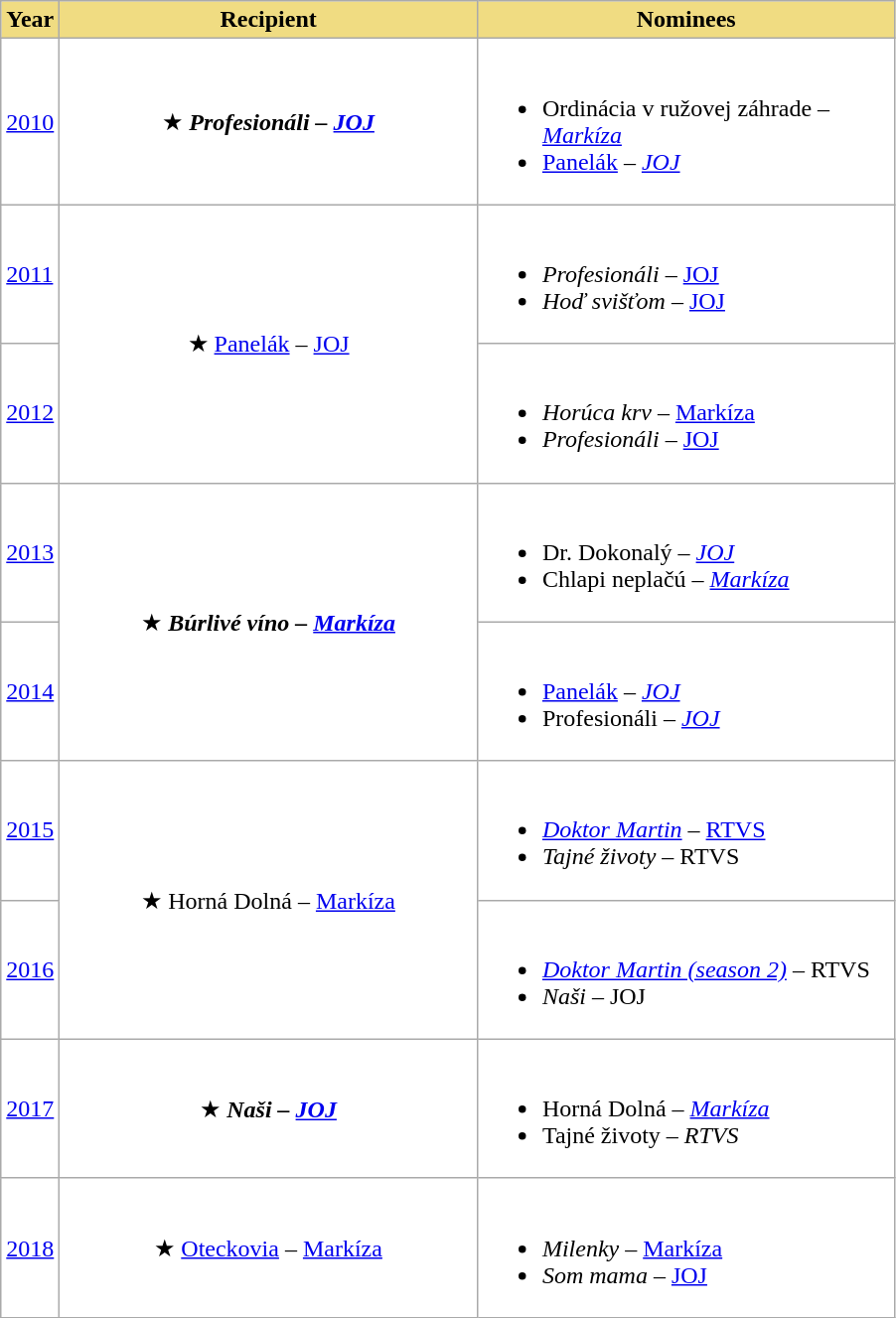<table class=wikitable sortable style="background:white">
<tr>
<th style=background:#F0DC82>Year</th>
<th style=background:#F0DC82 width=273>Recipient</th>
<th style=background:#F0DC82 width=273>Nominees</th>
</tr>
<tr>
<td><a href='#'>2010</a></td>
<td align=center>★ <strong><em>Profesionáli<em> – <a href='#'>JOJ</a><strong></td>
<td><br><ul><li></em>Ordinácia v ružovej záhrade<em> – <a href='#'>Markíza</a></li><li></em><a href='#'>Panelák</a><em> – <a href='#'>JOJ</a></li></ul></td>
</tr>
<tr>
<td><a href='#'>2011</a></td>
<td align=center rowspan=2>★ </em></strong><a href='#'>Panelák</a></em> – <a href='#'>JOJ</a></strong> <br></td>
<td><br><ul><li><em>Profesionáli</em> – <a href='#'>JOJ</a></li><li><em>Hoď svišťom</em> – <a href='#'>JOJ</a></li></ul></td>
</tr>
<tr>
<td><a href='#'>2012</a></td>
<td><br><ul><li><em>Horúca krv</em> – <a href='#'>Markíza</a></li><li><em>Profesionáli</em> – <a href='#'>JOJ</a></li></ul></td>
</tr>
<tr>
<td><a href='#'>2013</a></td>
<td align=center rowspan=2>★ <strong><em>Búrlivé víno<em> – <a href='#'>Markíza</a><strong> <br></td>
<td><br><ul><li></em>Dr. Dokonalý<em> – <a href='#'>JOJ</a></li><li></em>Chlapi neplačú<em> – <a href='#'>Markíza</a></li></ul></td>
</tr>
<tr>
<td><a href='#'>2014</a></td>
<td><br><ul><li></em><a href='#'>Panelák</a><em> – <a href='#'>JOJ</a></li><li></em>Profesionáli<em> – <a href='#'>JOJ</a></li></ul></td>
</tr>
<tr>
<td><a href='#'>2015</a></td>
<td rowspan=2 align=center>★ </em></strong>Horná Dolná</em> – <a href='#'>Markíza</a></strong> <br></td>
<td><br><ul><li><em><a href='#'>Doktor Martin</a></em> – <a href='#'>RTVS</a></li><li><em>Tajné životy</em> – RTVS</li></ul></td>
</tr>
<tr>
<td><a href='#'>2016</a></td>
<td><br><ul><li><em><a href='#'>Doktor Martin (season 2)</a></em> – RTVS</li><li><em>Naši</em> – JOJ</li></ul></td>
</tr>
<tr>
<td><a href='#'>2017</a></td>
<td align=center>★ <strong><em>Naši<em> – <a href='#'>JOJ</a><strong></td>
<td><br><ul><li></em>Horná Dolná<em> – <a href='#'>Markíza</a></li><li></em>Tajné životy<em> – RTVS</li></ul></td>
</tr>
<tr>
<td><a href='#'>2018</a></td>
<td align=center>★ </em></strong><a href='#'>Oteckovia</a></em> – <a href='#'>Markíza</a></strong></td>
<td><br><ul><li><em>Milenky</em> – <a href='#'>Markíza</a></li><li><em>Som mama</em> – <a href='#'>JOJ</a></li></ul></td>
</tr>
</table>
